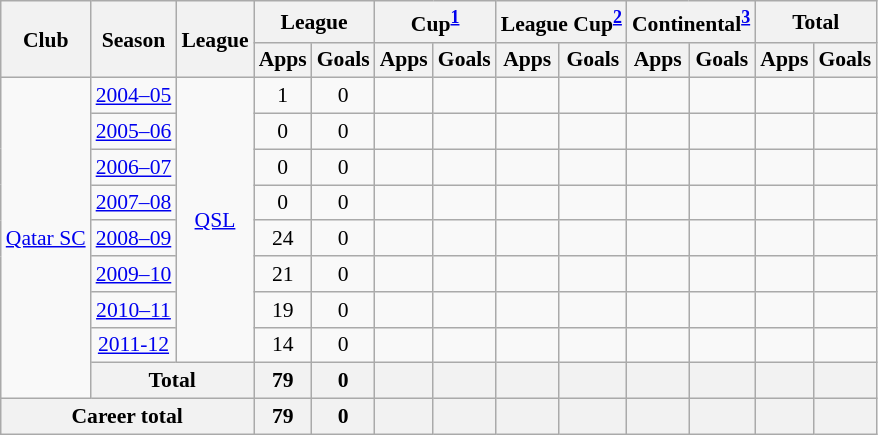<table class="wikitable" style="font-size:90%; text-align:center;">
<tr>
<th rowspan="2">Club</th>
<th rowspan="2">Season</th>
<th rowspan="2">League</th>
<th colspan="2">League</th>
<th colspan="2">Cup<sup><a href='#'>1</a></sup></th>
<th colspan="2">League Cup<sup><a href='#'>2</a></sup></th>
<th colspan="2">Continental<sup><a href='#'>3</a></sup></th>
<th colspan="2">Total</th>
</tr>
<tr>
<th>Apps</th>
<th>Goals</th>
<th>Apps</th>
<th>Goals</th>
<th>Apps</th>
<th>Goals</th>
<th>Apps</th>
<th>Goals</th>
<th>Apps</th>
<th>Goals</th>
</tr>
<tr>
<td rowspan="9"><a href='#'>Qatar SC</a></td>
<td><a href='#'>2004–05</a></td>
<td rowspan="8" valign="center"><a href='#'>QSL</a></td>
<td>1</td>
<td>0</td>
<td></td>
<td></td>
<td></td>
<td></td>
<td></td>
<td></td>
<td></td>
<td></td>
</tr>
<tr>
<td><a href='#'>2005–06</a></td>
<td>0</td>
<td>0</td>
<td></td>
<td></td>
<td></td>
<td></td>
<td></td>
<td></td>
<td></td>
<td></td>
</tr>
<tr>
<td><a href='#'>2006–07</a></td>
<td>0</td>
<td>0</td>
<td></td>
<td></td>
<td></td>
<td></td>
<td></td>
<td></td>
<td></td>
<td></td>
</tr>
<tr>
<td><a href='#'>2007–08</a></td>
<td>0</td>
<td>0</td>
<td></td>
<td></td>
<td></td>
<td></td>
<td></td>
<td></td>
<td></td>
<td></td>
</tr>
<tr>
<td><a href='#'>2008–09</a></td>
<td>24</td>
<td>0</td>
<td></td>
<td></td>
<td></td>
<td></td>
<td></td>
<td></td>
<td></td>
<td></td>
</tr>
<tr>
<td><a href='#'>2009–10</a></td>
<td>21</td>
<td>0</td>
<td></td>
<td></td>
<td></td>
<td></td>
<td></td>
<td></td>
<td></td>
<td></td>
</tr>
<tr>
<td><a href='#'>2010–11</a></td>
<td>19</td>
<td>0</td>
<td></td>
<td></td>
<td></td>
<td></td>
<td></td>
<td></td>
<td></td>
<td></td>
</tr>
<tr>
<td><a href='#'>2011-12</a></td>
<td>14</td>
<td>0</td>
<td></td>
<td></td>
<td></td>
<td></td>
<td></td>
<td></td>
<td></td>
<td></td>
</tr>
<tr>
<th colspan="2">Total</th>
<th>79</th>
<th>0</th>
<th></th>
<th></th>
<th></th>
<th></th>
<th></th>
<th></th>
<th></th>
<th></th>
</tr>
<tr>
<th colspan="3">Career total</th>
<th>79</th>
<th>0</th>
<th></th>
<th></th>
<th></th>
<th></th>
<th></th>
<th></th>
<th></th>
<th></th>
</tr>
</table>
